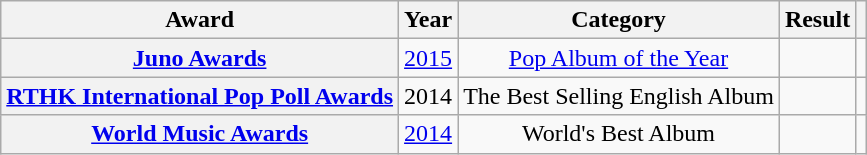<table class="wikitable sortable plainrowheaders">
<tr>
<th scope="col">Award</th>
<th scope="col">Year</th>
<th scope="col">Category</th>
<th scope="col">Result</th>
<th scope="col" class="unsortable"></th>
</tr>
<tr>
<th scope="row"><a href='#'>Juno Awards</a></th>
<td align=center><a href='#'>2015</a></td>
<td align=center><a href='#'>Pop Album of the Year</a></td>
<td></td>
<td align=center></td>
</tr>
<tr>
<th scope="row"><a href='#'>RTHK International Pop Poll Awards</a></th>
<td align=center>2014</td>
<td align=center>The Best Selling English Album</td>
<td></td>
<td align=center></td>
</tr>
<tr>
<th scope="row"><a href='#'>World Music Awards</a></th>
<td align=center><a href='#'>2014</a></td>
<td align=center>World's Best Album</td>
<td></td>
<td align=center></td>
</tr>
</table>
